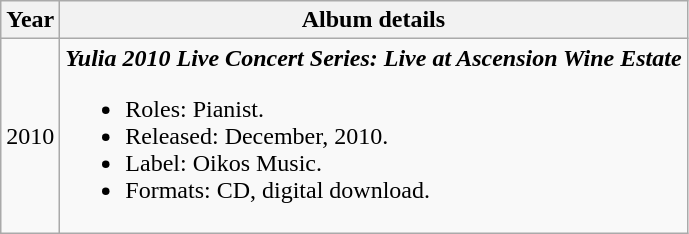<table class="wikitable" style="text-align:center;">
<tr>
<th>Year</th>
<th>Album details</th>
</tr>
<tr>
<td>2010</td>
<td align="left"><strong><em>Yulia 2010 Live Concert Series: Live at Ascension Wine Estate</em></strong><br><ul><li>Roles: Pianist.</li><li>Released: December, 2010.</li><li>Label: Oikos Music.</li><li>Formats: CD, digital download.</li></ul></td>
</tr>
</table>
